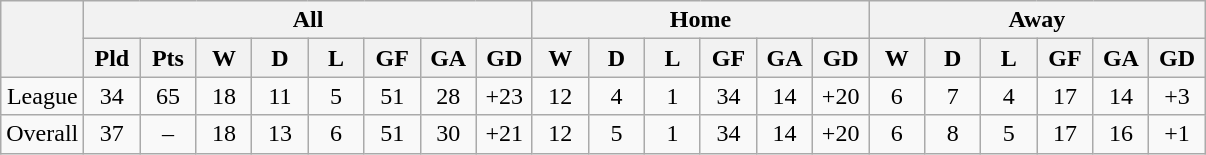<table class="wikitable" style="text-align:center">
<tr>
<th rowspan=2></th>
<th colspan=8>All</th>
<th colspan=6>Home</th>
<th colspan=6>Away</th>
</tr>
<tr>
<th width=30>Pld</th>
<th width=30>Pts</th>
<th width=30>W</th>
<th width=30>D</th>
<th width=30>L</th>
<th width=30>GF</th>
<th width=30>GA</th>
<th width=30>GD</th>
<th width=30>W</th>
<th width=30>D</th>
<th width=30>L</th>
<th width=30>GF</th>
<th width=30>GA</th>
<th width=30>GD</th>
<th width=30>W</th>
<th width=30>D</th>
<th width=30>L</th>
<th width=30>GF</th>
<th width=30>GA</th>
<th width=30>GD</th>
</tr>
<tr>
<td>League</td>
<td>34</td>
<td>65</td>
<td>18</td>
<td>11</td>
<td>5</td>
<td>51</td>
<td>28</td>
<td>+23</td>
<td>12</td>
<td>4</td>
<td>1</td>
<td>34</td>
<td>14</td>
<td>+20</td>
<td>6</td>
<td>7</td>
<td>4</td>
<td>17</td>
<td>14</td>
<td>+3</td>
</tr>
<tr>
<td>Overall</td>
<td>37</td>
<td>–</td>
<td>18</td>
<td>13</td>
<td>6</td>
<td>51</td>
<td>30</td>
<td>+21</td>
<td>12</td>
<td>5</td>
<td>1</td>
<td>34</td>
<td>14</td>
<td>+20</td>
<td>6</td>
<td>8</td>
<td>5</td>
<td>17</td>
<td>16</td>
<td>+1</td>
</tr>
</table>
